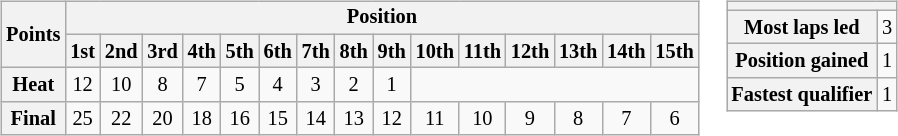<table>
<tr>
<td><br><table class="wikitable" style="font-size:85%; text-align:center">
<tr>
<th rowspan=2>Points</th>
<th colspan=28>Position</th>
</tr>
<tr>
<th>1st</th>
<th>2nd</th>
<th>3rd</th>
<th>4th</th>
<th>5th</th>
<th>6th</th>
<th>7th</th>
<th>8th</th>
<th>9th</th>
<th>10th</th>
<th>11th</th>
<th>12th</th>
<th>13th</th>
<th>14th</th>
<th>15th</th>
</tr>
<tr>
<th>Heat</th>
<td>12</td>
<td>10</td>
<td>8</td>
<td>7</td>
<td>5</td>
<td>4</td>
<td>3</td>
<td>2</td>
<td>1</td>
<td colspan=7></td>
</tr>
<tr>
<th>Final</th>
<td>25</td>
<td>22</td>
<td>20</td>
<td>18</td>
<td>16</td>
<td>15</td>
<td>14</td>
<td>13</td>
<td>12</td>
<td>11</td>
<td>10</td>
<td>9</td>
<td>8</td>
<td>7</td>
<td>6</td>
</tr>
</table>
</td>
<td style="vertical-align:top;"><br><table style="margin-right:0; font-size:85%; text-align:center;" class="wikitable">
<tr>
<th colspan=2></th>
</tr>
<tr>
<th>Most laps led</th>
<td>3</td>
</tr>
<tr>
<th>Position gained</th>
<td>1</td>
</tr>
<tr>
<th>Fastest qualifier</th>
<td>1</td>
</tr>
</table>
</td>
</tr>
</table>
